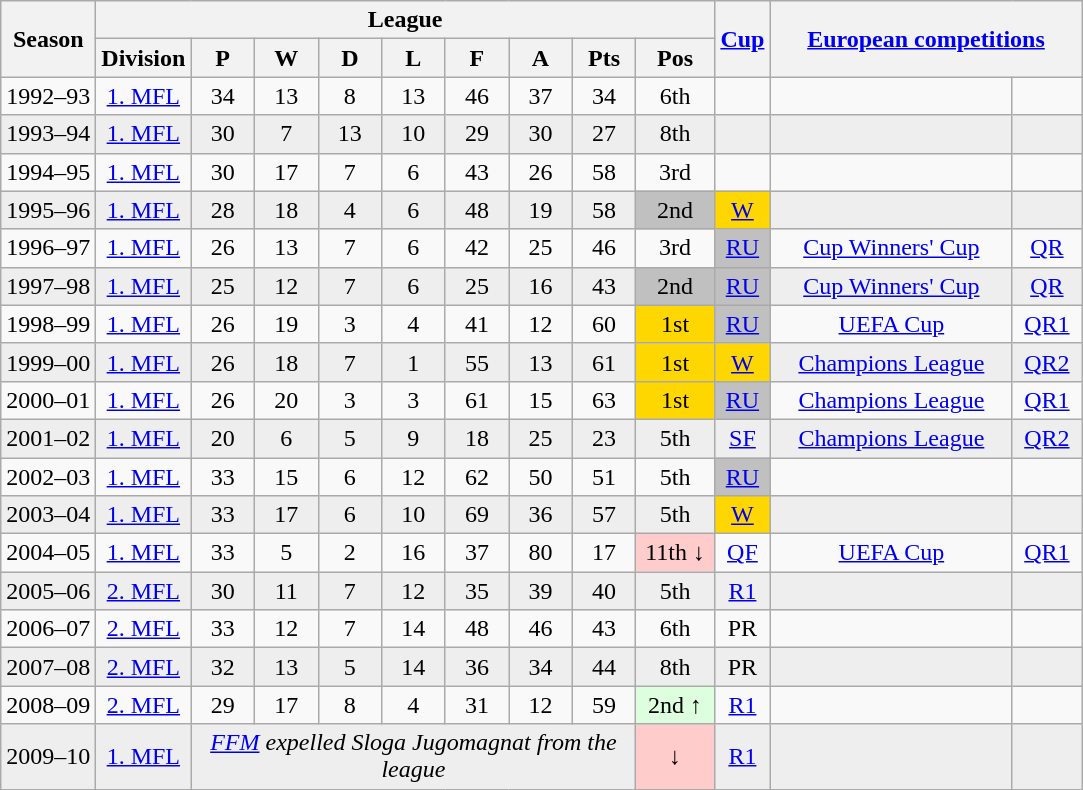<table class="wikitable" style="text-align:center; font-size:100%">
<tr>
<th rowspan=2>Season</th>
<th colspan=9>League</th>
<th rowspan=2 width="30"><a href='#'>Cup</a></th>
<th rowspan=2 colspan=2 width="200"><a href='#'>European competitions</a></th>
</tr>
<tr>
<th>Division</th>
<th width="35">P</th>
<th width="35">W</th>
<th width="35">D</th>
<th width="35">L</th>
<th width="35">F</th>
<th width="35">A</th>
<th width="35">Pts</th>
<th width="45">Pos</th>
</tr>
<tr>
<td>1992–93</td>
<td><a href='#'>1. MFL</a></td>
<td>34</td>
<td>13</td>
<td>8</td>
<td>13</td>
<td>46</td>
<td>37</td>
<td>34</td>
<td>6th</td>
<td></td>
<td></td>
<td></td>
</tr>
<tr bgcolor=#EEEEEE>
<td>1993–94</td>
<td><a href='#'>1. MFL</a></td>
<td>30</td>
<td>7</td>
<td>13</td>
<td>10</td>
<td>29</td>
<td>30</td>
<td>27</td>
<td>8th</td>
<td></td>
<td></td>
<td></td>
</tr>
<tr>
<td>1994–95</td>
<td><a href='#'>1. MFL</a></td>
<td>30</td>
<td>17</td>
<td>7</td>
<td>6</td>
<td>43</td>
<td>26</td>
<td>58</td>
<td>3rd</td>
<td></td>
<td></td>
<td></td>
</tr>
<tr bgcolor=#EEEEEE>
<td>1995–96</td>
<td><a href='#'>1. MFL</a></td>
<td>28</td>
<td>18</td>
<td>4</td>
<td>6</td>
<td>48</td>
<td>19</td>
<td>58</td>
<td bgcolor=silver>2nd</td>
<td bgcolor="gold"><a href='#'>W</a></td>
<td></td>
<td></td>
</tr>
<tr>
<td>1996–97</td>
<td><a href='#'>1. MFL</a></td>
<td>26</td>
<td>13</td>
<td>7</td>
<td>6</td>
<td>42</td>
<td>25</td>
<td>46</td>
<td>3rd</td>
<td bgcolor=silver><a href='#'>RU</a></td>
<td><a href='#'>Cup Winners' Cup</a></td>
<td><a href='#'>QR</a></td>
</tr>
<tr bgcolor=#EEEEEE>
<td>1997–98</td>
<td><a href='#'>1. MFL</a></td>
<td>25</td>
<td>12</td>
<td>7</td>
<td>6</td>
<td>25</td>
<td>16</td>
<td>43</td>
<td bgcolor=silver>2nd</td>
<td bgcolor=silver><a href='#'>RU</a></td>
<td><a href='#'>Cup Winners' Cup</a></td>
<td><a href='#'>QR</a></td>
</tr>
<tr>
<td>1998–99</td>
<td><a href='#'>1. MFL</a></td>
<td>26</td>
<td>19</td>
<td>3</td>
<td>4</td>
<td>41</td>
<td>12</td>
<td>60</td>
<td bgcolor="gold">1st</td>
<td bgcolor=silver><a href='#'>RU</a></td>
<td><a href='#'>UEFA Cup</a></td>
<td><a href='#'>QR1</a></td>
</tr>
<tr bgcolor=#EEEEEE>
<td>1999–00</td>
<td><a href='#'>1. MFL</a></td>
<td>26</td>
<td>18</td>
<td>7</td>
<td>1</td>
<td>55</td>
<td>13</td>
<td>61</td>
<td bgcolor="gold">1st</td>
<td bgcolor="gold"><a href='#'>W</a></td>
<td><a href='#'>Champions League</a></td>
<td><a href='#'>QR2</a></td>
</tr>
<tr>
<td>2000–01</td>
<td><a href='#'>1. MFL</a></td>
<td>26</td>
<td>20</td>
<td>3</td>
<td>3</td>
<td>61</td>
<td>15</td>
<td>63</td>
<td bgcolor="gold">1st</td>
<td bgcolor=silver><a href='#'>RU</a></td>
<td><a href='#'>Champions League</a></td>
<td><a href='#'>QR1</a></td>
</tr>
<tr bgcolor=#EEEEEE>
<td>2001–02</td>
<td><a href='#'>1. MFL</a></td>
<td>20</td>
<td>6</td>
<td>5</td>
<td>9</td>
<td>18</td>
<td>25</td>
<td>23</td>
<td>5th</td>
<td><a href='#'>SF</a></td>
<td><a href='#'>Champions League</a></td>
<td><a href='#'>QR2</a></td>
</tr>
<tr>
<td>2002–03</td>
<td><a href='#'>1. MFL</a></td>
<td>33</td>
<td>15</td>
<td>6</td>
<td>12</td>
<td>62</td>
<td>50</td>
<td>51</td>
<td>5th</td>
<td bgcolor=silver><a href='#'>RU</a></td>
<td></td>
<td></td>
</tr>
<tr bgcolor=#EEEEEE>
<td>2003–04</td>
<td><a href='#'>1. MFL</a></td>
<td>33</td>
<td>17</td>
<td>6</td>
<td>10</td>
<td>69</td>
<td>36</td>
<td>57</td>
<td>5th</td>
<td bgcolor=gold><a href='#'>W</a></td>
<td></td>
<td></td>
</tr>
<tr>
<td>2004–05</td>
<td><a href='#'>1. MFL</a></td>
<td>33</td>
<td>5</td>
<td>2</td>
<td>16</td>
<td>37</td>
<td>80</td>
<td>17</td>
<td bgcolor="#FFCCCC">11th ↓</td>
<td><a href='#'>QF</a></td>
<td><a href='#'>UEFA Cup</a></td>
<td><a href='#'>QR1</a></td>
</tr>
<tr bgcolor=#EEEEEE>
<td>2005–06</td>
<td><a href='#'>2. MFL</a></td>
<td>30</td>
<td>11</td>
<td>7</td>
<td>12</td>
<td>35</td>
<td>39</td>
<td>40</td>
<td>5th</td>
<td><a href='#'>R1</a></td>
<td></td>
<td></td>
</tr>
<tr>
<td>2006–07</td>
<td><a href='#'>2. MFL</a></td>
<td>33</td>
<td>12</td>
<td>7</td>
<td>14</td>
<td>48</td>
<td>46</td>
<td>43</td>
<td>6th</td>
<td>PR</td>
<td></td>
<td></td>
</tr>
<tr bgcolor=#EEEEEE>
<td>2007–08</td>
<td><a href='#'>2. MFL</a></td>
<td>32</td>
<td>13</td>
<td>5</td>
<td>14</td>
<td>36</td>
<td>34</td>
<td>44</td>
<td>8th</td>
<td>PR</td>
<td></td>
<td></td>
</tr>
<tr>
<td>2008–09</td>
<td><a href='#'>2. MFL</a></td>
<td>29</td>
<td>17</td>
<td>8</td>
<td>4</td>
<td>31</td>
<td>12</td>
<td>59</td>
<td bgcolor="#DDFFDD">2nd ↑</td>
<td><a href='#'>R1</a></td>
<td></td>
<td></td>
</tr>
<tr bgcolor=#EEEEEE>
<td>2009–10</td>
<td><a href='#'>1. MFL</a></td>
<td colspan=7><em><a href='#'>FFM</a> expelled Sloga Jugomagnat from the league</em></td>
<td bgcolor="#FFCCCC">↓</td>
<td><a href='#'>R1</a></td>
<td></td>
<td></td>
</tr>
</table>
